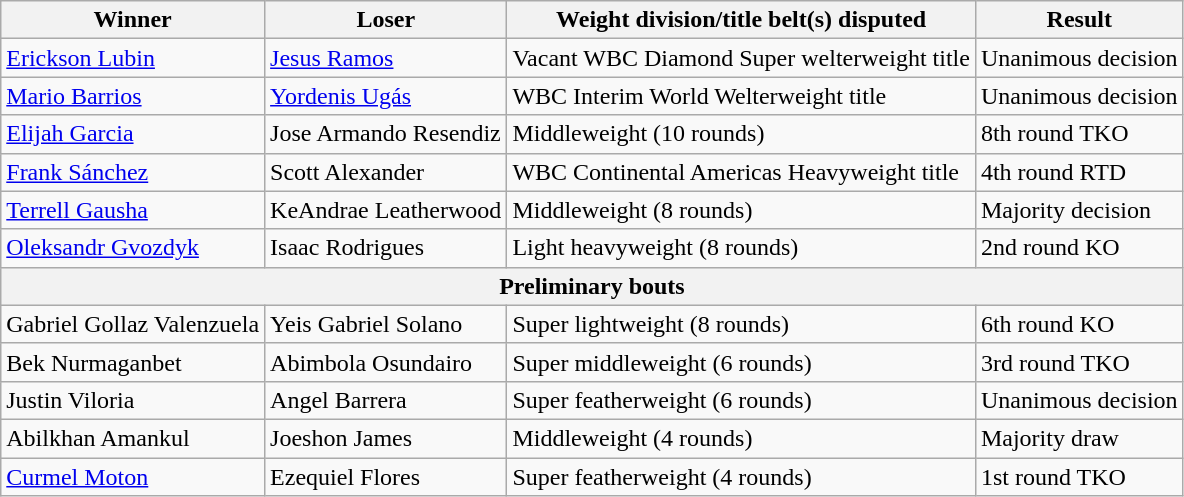<table class=wikitable>
<tr>
<th>Winner</th>
<th>Loser</th>
<th>Weight division/title belt(s) disputed</th>
<th>Result</th>
</tr>
<tr>
<td> <a href='#'>Erickson Lubin</a></td>
<td> <a href='#'>Jesus Ramos</a></td>
<td>Vacant WBC Diamond Super welterweight title</td>
<td>Unanimous decision</td>
</tr>
<tr>
<td> <a href='#'>Mario Barrios</a></td>
<td> <a href='#'>Yordenis Ugás</a></td>
<td>WBC Interim World Welterweight title</td>
<td>Unanimous decision</td>
</tr>
<tr>
<td> <a href='#'>Elijah Garcia</a></td>
<td> Jose Armando Resendiz</td>
<td>Middleweight (10 rounds)</td>
<td>8th round TKO</td>
</tr>
<tr>
<td> <a href='#'>Frank Sánchez</a></td>
<td> Scott Alexander</td>
<td>WBC Continental Americas Heavyweight title</td>
<td>4th round RTD</td>
</tr>
<tr>
<td> <a href='#'>Terrell Gausha</a></td>
<td> KeAndrae Leatherwood</td>
<td>Middleweight (8 rounds)</td>
<td>Majority decision</td>
</tr>
<tr>
<td> <a href='#'>Oleksandr Gvozdyk</a></td>
<td> Isaac Rodrigues</td>
<td>Light heavyweight (8 rounds)</td>
<td>2nd round KO</td>
</tr>
<tr>
<th colspan=4>Preliminary bouts</th>
</tr>
<tr>
<td> Gabriel Gollaz Valenzuela</td>
<td> Yeis Gabriel Solano</td>
<td>Super lightweight (8 rounds)</td>
<td>6th round KO</td>
</tr>
<tr>
<td> Bek Nurmaganbet</td>
<td> Abimbola Osundairo</td>
<td>Super middleweight (6 rounds)</td>
<td>3rd round TKO</td>
</tr>
<tr>
<td> Justin Viloria</td>
<td> Angel Barrera</td>
<td>Super featherweight (6 rounds)</td>
<td>Unanimous decision</td>
</tr>
<tr>
<td> Abilkhan Amankul</td>
<td> Joeshon James</td>
<td>Middleweight (4 rounds)</td>
<td>Majority draw</td>
</tr>
<tr>
<td> <a href='#'>Curmel Moton</a></td>
<td> Ezequiel Flores</td>
<td>Super featherweight (4 rounds)</td>
<td>1st round TKO</td>
</tr>
</table>
